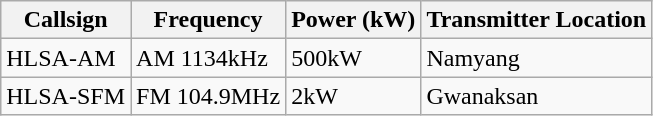<table class="wikitable">
<tr>
<th>Callsign</th>
<th>Frequency</th>
<th>Power (kW)</th>
<th>Transmitter Location</th>
</tr>
<tr>
<td>HLSA-AM</td>
<td>AM 1134kHz</td>
<td>500kW</td>
<td>Namyang</td>
</tr>
<tr>
<td>HLSA-SFM</td>
<td>FM 104.9MHz</td>
<td>2kW</td>
<td>Gwanaksan</td>
</tr>
</table>
